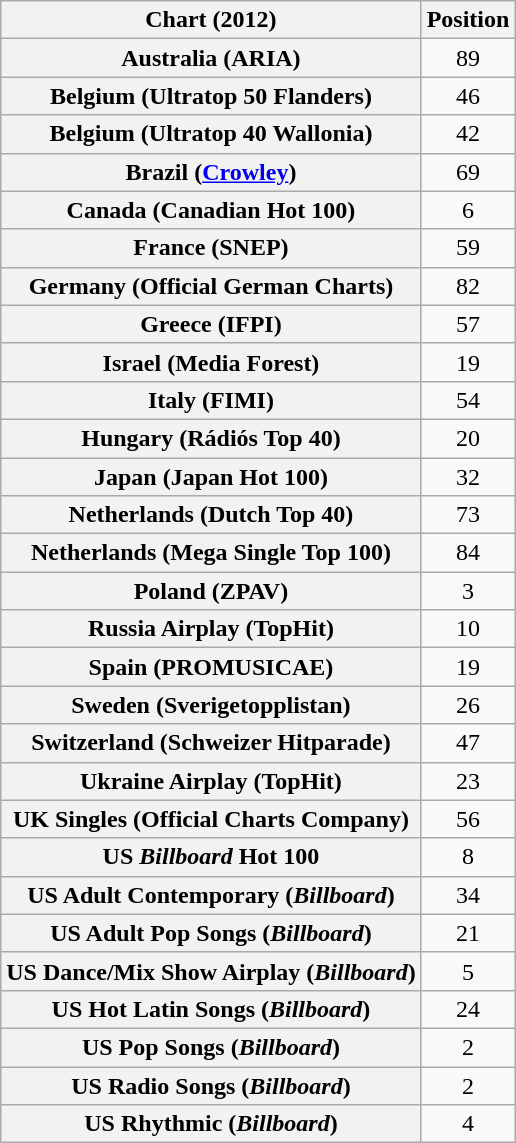<table class="wikitable sortable plainrowheaders" style="text-align:center;">
<tr>
<th>Chart (2012)</th>
<th>Position</th>
</tr>
<tr>
<th scope="row">Australia (ARIA)</th>
<td>89</td>
</tr>
<tr>
<th scope="row">Belgium (Ultratop 50 Flanders)</th>
<td>46</td>
</tr>
<tr>
<th scope="row">Belgium (Ultratop 40 Wallonia)</th>
<td>42</td>
</tr>
<tr>
<th scope="row">Brazil (<a href='#'>Crowley</a>)</th>
<td>69</td>
</tr>
<tr>
<th scope="row">Canada (Canadian Hot 100)</th>
<td>6</td>
</tr>
<tr>
<th scope="row">France (SNEP)</th>
<td>59</td>
</tr>
<tr>
<th scope="row">Germany (Official German Charts)</th>
<td>82</td>
</tr>
<tr>
<th scope="row">Greece (IFPI)</th>
<td>57</td>
</tr>
<tr>
<th scope="row">Israel (Media Forest)</th>
<td>19</td>
</tr>
<tr>
<th scope="row">Italy (FIMI)</th>
<td>54</td>
</tr>
<tr>
<th scope="row">Hungary (Rádiós Top 40)</th>
<td>20</td>
</tr>
<tr>
<th scope="row">Japan (Japan Hot 100)</th>
<td>32</td>
</tr>
<tr>
<th scope="row">Netherlands (Dutch Top 40)</th>
<td>73</td>
</tr>
<tr>
<th scope="row">Netherlands (Mega Single Top 100)</th>
<td>84</td>
</tr>
<tr>
<th scope="row">Poland (ZPAV)</th>
<td>3</td>
</tr>
<tr>
<th scope="row">Russia Airplay (TopHit)</th>
<td>10</td>
</tr>
<tr>
<th scope="row">Spain (PROMUSICAE)</th>
<td>19</td>
</tr>
<tr>
<th scope="row">Sweden (Sverigetopplistan)</th>
<td>26</td>
</tr>
<tr>
<th scope="row">Switzerland (Schweizer Hitparade)</th>
<td>47</td>
</tr>
<tr>
<th scope="row">Ukraine Airplay (TopHit)</th>
<td>23</td>
</tr>
<tr>
<th scope="row">UK Singles (Official Charts Company)</th>
<td>56</td>
</tr>
<tr>
<th scope="row">US <em>Billboard</em> Hot 100</th>
<td>8</td>
</tr>
<tr>
<th scope="row">US Adult Contemporary (<em>Billboard</em>)</th>
<td>34</td>
</tr>
<tr>
<th scope="row">US Adult Pop Songs (<em>Billboard</em>)</th>
<td>21</td>
</tr>
<tr>
<th scope="row">US Dance/Mix Show Airplay (<em>Billboard</em>)</th>
<td>5</td>
</tr>
<tr>
<th scope="row">US Hot Latin Songs (<em>Billboard</em>)</th>
<td>24</td>
</tr>
<tr>
<th scope="row">US Pop Songs (<em>Billboard</em>)</th>
<td>2</td>
</tr>
<tr>
<th scope="row">US Radio Songs (<em>Billboard</em>)</th>
<td>2</td>
</tr>
<tr>
<th scope="row">US Rhythmic (<em>Billboard</em>)</th>
<td>4</td>
</tr>
</table>
